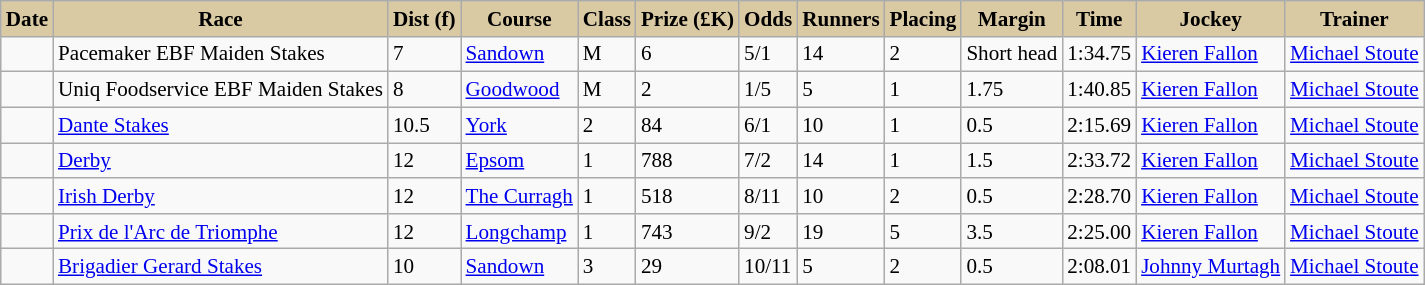<table class = "wikitable sortable" | border="1" cellpadding="1" style="text-align:centre; margin-left:1em; float:centre; border-collapse: collapse; font-size:88%">
<tr style="background:#dacaa4; text-align:center;">
<th style="background-color:#dacaa4;">Date</th>
<th style="background-color:#dacaa4;">Race</th>
<th style="background-color:#dacaa4;">Dist (f)</th>
<th style="background-color:#dacaa4;">Course</th>
<th style="background-color:#dacaa4;">Class</th>
<th style="background-color:#dacaa4;">Prize (£K)</th>
<th style="background-color:#dacaa4;">Odds</th>
<th style="background-color:#dacaa4;">Runners</th>
<th style="background-color:#dacaa4;">Placing</th>
<th style="background-color:#dacaa4;">Margin</th>
<th style="background-color:#dacaa4;">Time</th>
<th style="background-color:#dacaa4;">Jockey</th>
<th style="background-color:#dacaa4;">Trainer</th>
</tr>
<tr>
<td></td>
<td>Pacemaker EBF Maiden Stakes</td>
<td>7</td>
<td><a href='#'>Sandown</a></td>
<td>M</td>
<td>6</td>
<td>5/1</td>
<td>14</td>
<td>2</td>
<td>Short head</td>
<td>1:34.75</td>
<td><a href='#'>Kieren Fallon</a></td>
<td><a href='#'>Michael Stoute</a></td>
</tr>
<tr>
<td></td>
<td>Uniq Foodservice EBF Maiden Stakes</td>
<td>8</td>
<td><a href='#'>Goodwood</a></td>
<td>M</td>
<td>2</td>
<td>1/5</td>
<td>5</td>
<td>1</td>
<td>1.75</td>
<td>1:40.85</td>
<td><a href='#'>Kieren Fallon</a></td>
<td><a href='#'>Michael Stoute</a></td>
</tr>
<tr>
<td></td>
<td><a href='#'>Dante Stakes</a></td>
<td>10.5</td>
<td><a href='#'>York</a></td>
<td>2</td>
<td>84</td>
<td>6/1</td>
<td>10</td>
<td>1</td>
<td>0.5</td>
<td>2:15.69</td>
<td><a href='#'>Kieren Fallon</a></td>
<td><a href='#'>Michael Stoute</a></td>
</tr>
<tr>
<td></td>
<td><a href='#'>Derby</a></td>
<td>12</td>
<td><a href='#'>Epsom</a></td>
<td>1</td>
<td>788</td>
<td>7/2</td>
<td>14</td>
<td>1</td>
<td>1.5</td>
<td>2:33.72</td>
<td><a href='#'>Kieren Fallon</a></td>
<td><a href='#'>Michael Stoute</a></td>
</tr>
<tr>
<td></td>
<td><a href='#'>Irish Derby</a></td>
<td>12</td>
<td><a href='#'>The Curragh</a></td>
<td>1</td>
<td>518</td>
<td>8/11</td>
<td>10</td>
<td>2</td>
<td>0.5</td>
<td>2:28.70</td>
<td><a href='#'>Kieren Fallon</a></td>
<td><a href='#'>Michael Stoute</a></td>
</tr>
<tr>
<td></td>
<td><a href='#'>Prix de l'Arc de Triomphe</a></td>
<td>12</td>
<td><a href='#'>Longchamp</a></td>
<td>1</td>
<td>743</td>
<td>9/2</td>
<td>19</td>
<td>5</td>
<td>3.5</td>
<td>2:25.00</td>
<td><a href='#'>Kieren Fallon</a></td>
<td><a href='#'>Michael Stoute</a></td>
</tr>
<tr>
<td></td>
<td><a href='#'>Brigadier Gerard Stakes</a></td>
<td>10</td>
<td><a href='#'>Sandown</a></td>
<td>3</td>
<td>29</td>
<td>10/11</td>
<td>5</td>
<td>2</td>
<td>0.5</td>
<td>2:08.01</td>
<td><a href='#'>Johnny Murtagh</a></td>
<td><a href='#'>Michael Stoute</a></td>
</tr>
</table>
